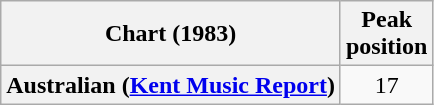<table class="wikitable sortable plainrowheaders">
<tr>
<th scope="col">Chart (1983)</th>
<th scope="col">Peak<br>position</th>
</tr>
<tr>
<th scope="row">Australian (<a href='#'>Kent Music Report</a>)</th>
<td style="text-align:center;">17</td>
</tr>
</table>
